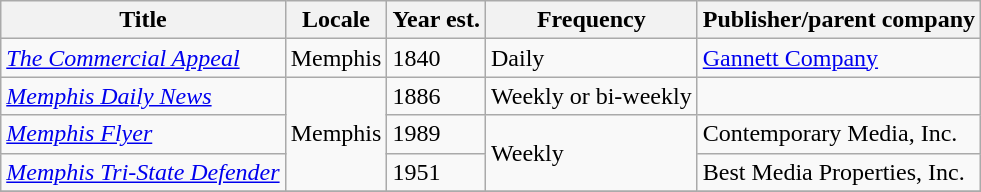<table class="wikitable sortable">
<tr>
<th>Title</th>
<th>Locale</th>
<th>Year est.</th>
<th>Frequency</th>
<th>Publisher/parent company</th>
</tr>
<tr>
<td><em><a href='#'>The Commercial Appeal</a></em></td>
<td>Memphis</td>
<td>1840</td>
<td>Daily</td>
<td><a href='#'>Gannett Company</a></td>
</tr>
<tr>
<td><em><a href='#'>Memphis Daily News</a></em></td>
<td rowspan="3">Memphis</td>
<td>1886</td>
<td>Weekly or bi-weekly</td>
<td></td>
</tr>
<tr>
<td><em><a href='#'>Memphis Flyer</a></em></td>
<td>1989</td>
<td rowspan="2">Weekly</td>
<td>Contemporary Media, Inc.</td>
</tr>
<tr>
<td><em><a href='#'>Memphis Tri-State Defender</a></em></td>
<td>1951</td>
<td>Best Media Properties, Inc.</td>
</tr>
<tr>
</tr>
</table>
